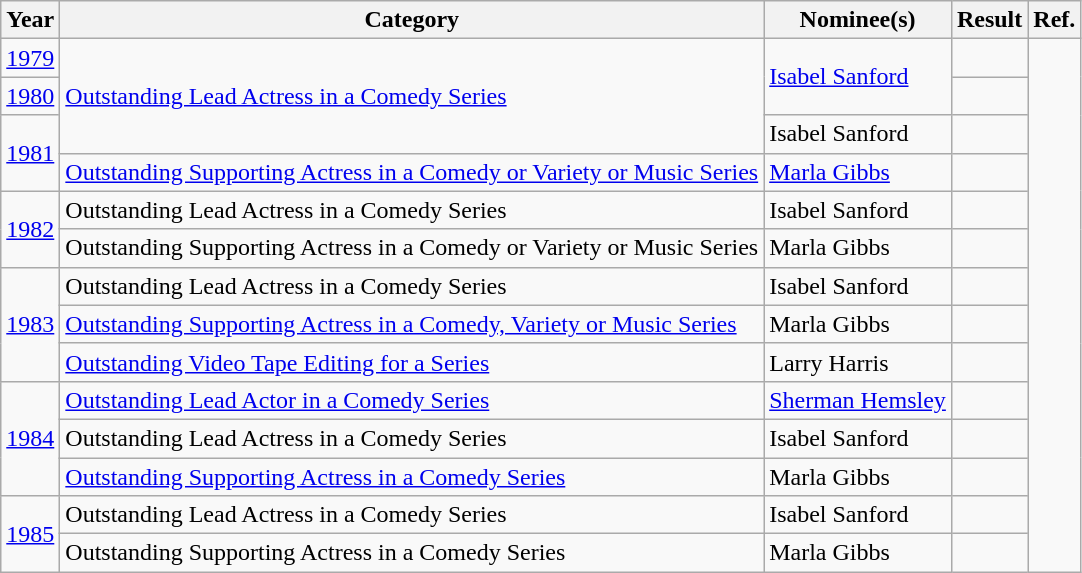<table class="wikitable">
<tr>
<th>Year</th>
<th>Category</th>
<th>Nominee(s)</th>
<th>Result</th>
<th>Ref.</th>
</tr>
<tr>
<td><a href='#'>1979</a></td>
<td rowspan="3"><a href='#'>Outstanding Lead Actress in a Comedy Series</a></td>
<td rowspan="2"><a href='#'>Isabel Sanford</a></td>
<td></td>
<td align="center" rowspan="14"></td>
</tr>
<tr>
<td><a href='#'>1980</a></td>
<td></td>
</tr>
<tr>
<td rowspan="2"><a href='#'>1981</a></td>
<td>Isabel Sanford </td>
<td></td>
</tr>
<tr>
<td><a href='#'>Outstanding Supporting Actress in a Comedy or Variety or Music Series</a></td>
<td><a href='#'>Marla Gibbs</a></td>
<td></td>
</tr>
<tr>
<td rowspan="2"><a href='#'>1982</a></td>
<td>Outstanding Lead Actress in a Comedy Series</td>
<td>Isabel Sanford</td>
<td></td>
</tr>
<tr>
<td>Outstanding Supporting Actress in a Comedy or Variety or Music Series</td>
<td>Marla Gibbs</td>
<td></td>
</tr>
<tr>
<td rowspan="3"><a href='#'>1983</a></td>
<td>Outstanding Lead Actress in a Comedy Series</td>
<td>Isabel Sanford</td>
<td></td>
</tr>
<tr>
<td><a href='#'>Outstanding Supporting Actress in a Comedy, Variety or Music Series</a></td>
<td>Marla Gibbs</td>
<td></td>
</tr>
<tr>
<td><a href='#'>Outstanding Video Tape Editing for a Series</a></td>
<td>Larry Harris </td>
<td></td>
</tr>
<tr>
<td rowspan="3"><a href='#'>1984</a></td>
<td><a href='#'>Outstanding Lead Actor in a Comedy Series</a></td>
<td><a href='#'>Sherman Hemsley</a></td>
<td></td>
</tr>
<tr>
<td>Outstanding Lead Actress in a Comedy Series</td>
<td>Isabel Sanford</td>
<td></td>
</tr>
<tr>
<td><a href='#'>Outstanding Supporting Actress in a Comedy Series</a></td>
<td>Marla Gibbs</td>
<td></td>
</tr>
<tr>
<td rowspan="2"><a href='#'>1985</a></td>
<td>Outstanding Lead Actress in a Comedy Series</td>
<td>Isabel Sanford</td>
<td></td>
</tr>
<tr>
<td>Outstanding Supporting Actress in a Comedy Series</td>
<td>Marla Gibbs</td>
<td></td>
</tr>
</table>
